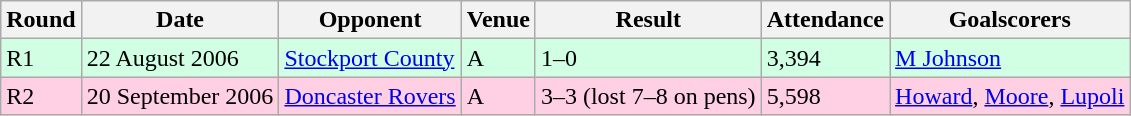<table class="wikitable">
<tr>
<th>Round</th>
<th>Date</th>
<th>Opponent</th>
<th>Venue</th>
<th>Result</th>
<th>Attendance</th>
<th>Goalscorers</th>
</tr>
<tr style="background-color: #d0ffe3;">
<td>R1</td>
<td>22 August 2006</td>
<td><a href='#'>Stockport County</a></td>
<td>A</td>
<td>1–0</td>
<td>3,394</td>
<td><a href='#'>M Johnson</a></td>
</tr>
<tr style="background-color: #ffd0e3;">
<td>R2</td>
<td>20 September 2006</td>
<td><a href='#'>Doncaster Rovers</a></td>
<td>A</td>
<td>3–3 (lost 7–8 on pens)</td>
<td>5,598</td>
<td><a href='#'>Howard</a>, <a href='#'>Moore</a>, <a href='#'>Lupoli</a></td>
</tr>
</table>
